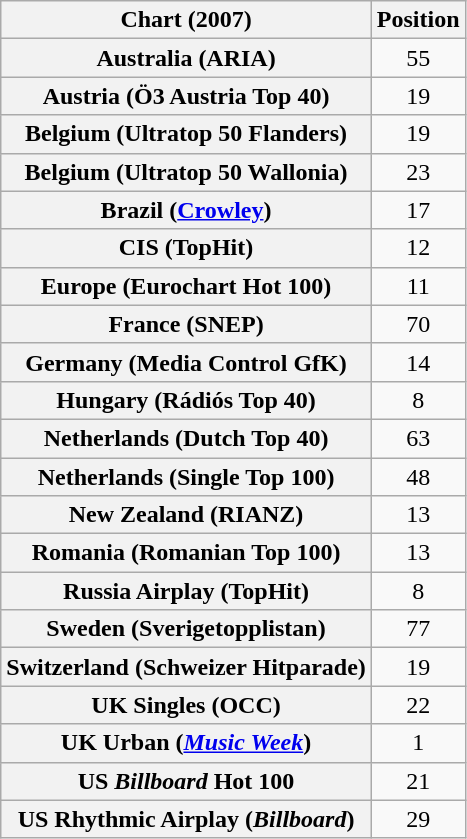<table class="wikitable sortable plainrowheaders" style="text-align:center">
<tr>
<th>Chart (2007)</th>
<th>Position</th>
</tr>
<tr>
<th scope="row">Australia (ARIA)</th>
<td>55</td>
</tr>
<tr>
<th scope="row">Austria (Ö3 Austria Top 40)</th>
<td>19</td>
</tr>
<tr>
<th scope="row">Belgium (Ultratop 50 Flanders)</th>
<td>19</td>
</tr>
<tr>
<th scope="row">Belgium (Ultratop 50 Wallonia)</th>
<td>23</td>
</tr>
<tr>
<th scope="row">Brazil (<a href='#'>Crowley</a>)</th>
<td>17</td>
</tr>
<tr>
<th scope="row">CIS (TopHit)</th>
<td>12</td>
</tr>
<tr>
<th scope="row">Europe (Eurochart Hot 100)</th>
<td>11</td>
</tr>
<tr>
<th scope="row">France (SNEP)</th>
<td>70</td>
</tr>
<tr>
<th scope="row">Germany (Media Control GfK)</th>
<td>14</td>
</tr>
<tr>
<th scope="row">Hungary (Rádiós Top 40)</th>
<td>8</td>
</tr>
<tr>
<th scope="row">Netherlands (Dutch Top 40)</th>
<td>63</td>
</tr>
<tr>
<th scope="row">Netherlands (Single Top 100)</th>
<td>48</td>
</tr>
<tr>
<th scope="row">New Zealand (RIANZ)</th>
<td>13</td>
</tr>
<tr>
<th scope="row">Romania (Romanian Top 100)</th>
<td>13</td>
</tr>
<tr>
<th scope="row">Russia Airplay (TopHit)</th>
<td>8</td>
</tr>
<tr>
<th scope="row">Sweden (Sverigetopplistan)</th>
<td>77</td>
</tr>
<tr>
<th scope="row">Switzerland (Schweizer Hitparade)</th>
<td>19</td>
</tr>
<tr>
<th scope="row">UK Singles (OCC)</th>
<td>22</td>
</tr>
<tr>
<th scope="row">UK Urban (<em><a href='#'>Music Week</a></em>)</th>
<td>1</td>
</tr>
<tr>
<th scope="row">US <em>Billboard</em> Hot 100</th>
<td>21</td>
</tr>
<tr>
<th scope="row">US Rhythmic Airplay (<em>Billboard</em>)</th>
<td>29</td>
</tr>
</table>
